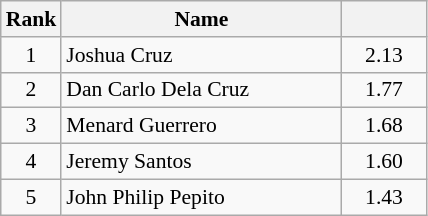<table class="wikitable" style="font-size:90%">
<tr>
<th width=30>Rank</th>
<th width=180>Name</th>
<th width=50></th>
</tr>
<tr>
<td style="text-align:center">1</td>
<td>Joshua Cruz</td>
<td style="text-align:center">2.13</td>
</tr>
<tr>
<td style="text-align:center">2</td>
<td>Dan Carlo Dela Cruz</td>
<td style="text-align:center">1.77</td>
</tr>
<tr>
<td style="text-align:center">3</td>
<td>Menard Guerrero</td>
<td style="text-align:center">1.68</td>
</tr>
<tr>
<td style="text-align:center">4</td>
<td>Jeremy Santos</td>
<td style="text-align:center">1.60</td>
</tr>
<tr>
<td style="text-align:center">5</td>
<td>John Philip Pepito</td>
<td style="text-align:center">1.43</td>
</tr>
</table>
